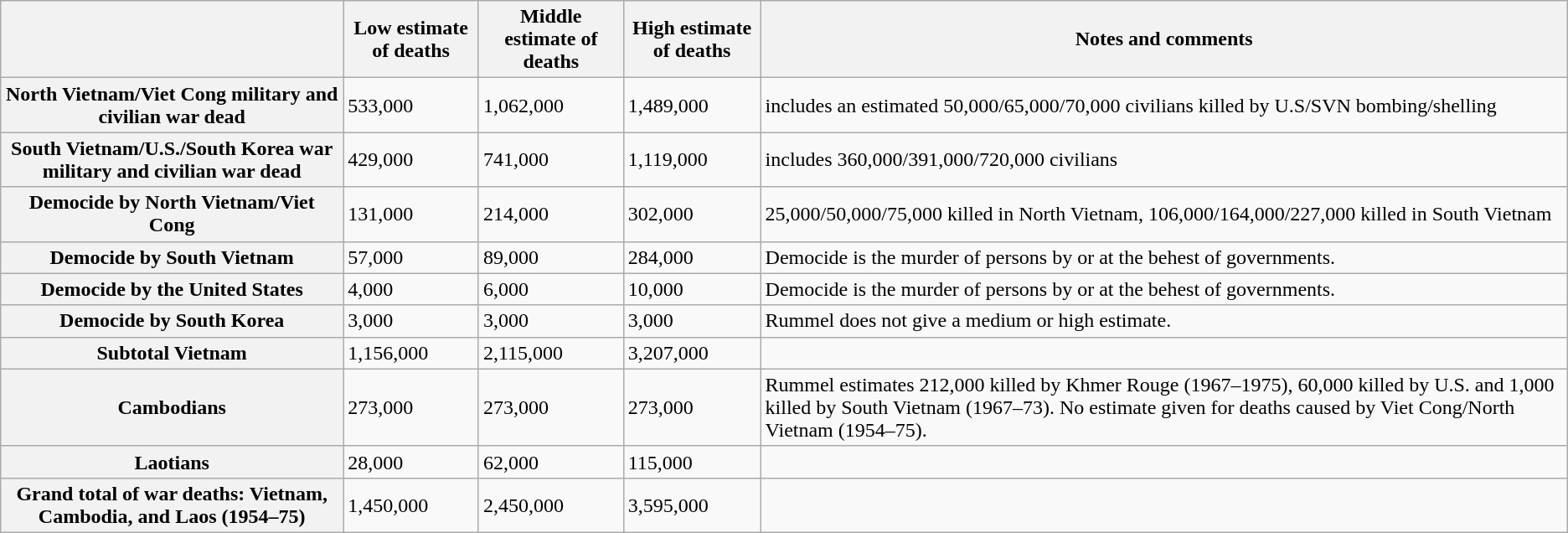<table class="wikitable">
<tr>
<th></th>
<th>Low estimate of deaths</th>
<th>Middle estimate of deaths</th>
<th>High estimate of deaths</th>
<th>Notes and comments</th>
</tr>
<tr>
<th>North Vietnam/Viet Cong military and civilian war dead</th>
<td>533,000</td>
<td>1,062,000</td>
<td>1,489,000</td>
<td>includes an estimated 50,000/65,000/70,000 civilians killed by U.S/SVN bombing/shelling</td>
</tr>
<tr>
<th>South Vietnam/U.S./South Korea war military and civilian war dead</th>
<td>429,000</td>
<td>741,000</td>
<td>1,119,000</td>
<td>includes 360,000/391,000/720,000 civilians</td>
</tr>
<tr>
<th>Democide by North Vietnam/Viet Cong</th>
<td>131,000</td>
<td>214,000</td>
<td>302,000</td>
<td>25,000/50,000/75,000 killed in North Vietnam, 106,000/164,000/227,000 killed in South Vietnam</td>
</tr>
<tr>
<th>Democide by South Vietnam</th>
<td>57,000</td>
<td>89,000</td>
<td>284,000</td>
<td>Democide is the murder of persons by or at the behest of governments.</td>
</tr>
<tr>
<th>Democide by the United States</th>
<td>4,000</td>
<td>6,000</td>
<td>10,000</td>
<td>Democide is the murder of persons by or at the behest of governments.</td>
</tr>
<tr>
<th>Democide by South Korea</th>
<td>3,000</td>
<td>3,000</td>
<td>3,000</td>
<td>Rummel does not give a medium or high estimate.</td>
</tr>
<tr>
<th>Subtotal Vietnam</th>
<td>1,156,000</td>
<td>2,115,000</td>
<td>3,207,000</td>
<td></td>
</tr>
<tr>
<th>Cambodians</th>
<td>273,000</td>
<td>273,000</td>
<td>273,000</td>
<td>Rummel estimates 212,000 killed by Khmer Rouge (1967–1975), 60,000 killed by U.S. and 1,000 killed by South Vietnam (1967–73). No estimate given for deaths caused by Viet Cong/North Vietnam (1954–75).</td>
</tr>
<tr>
<th>Laotians</th>
<td>28,000</td>
<td>62,000</td>
<td>115,000</td>
<td></td>
</tr>
<tr>
<th>Grand total of war deaths: Vietnam, Cambodia, and Laos (1954–75)</th>
<td>1,450,000</td>
<td>2,450,000</td>
<td>3,595,000</td>
<td></td>
</tr>
</table>
